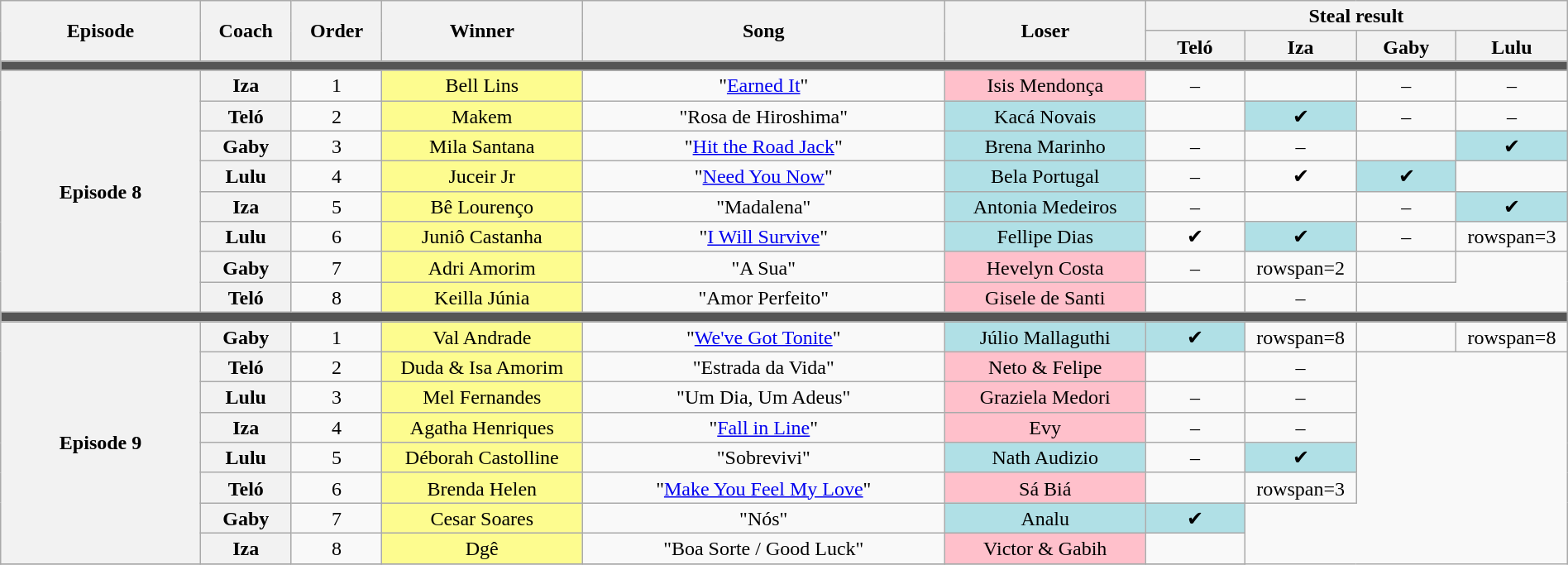<table class="wikitable" style="text-align:center; line-height:17px; width:100%;">
<tr>
<th scope="col" rowspan=2 width="11%">Episode</th>
<th scope="col" rowspan=2 width="05%">Coach</th>
<th scope="col" rowspan=2 width="05%">Order</th>
<th scope="col" rowspan=2 width="11%">Winner</th>
<th scope="col" rowspan=2 width="20%">Song</th>
<th scope="col" rowspan=2 width="11%">Loser</th>
<th scope="col" colspan=4 width="22%">Steal result</th>
</tr>
<tr>
<th width="5.5%">Teló</th>
<th width="5.5%">Iza</th>
<th width="5.5%">Gaby</th>
<th width="5.5%">Lulu</th>
</tr>
<tr>
<td colspan=10 bgcolor="555555"></td>
</tr>
<tr>
<th rowspan=8>Episode 8<br></th>
<th>Iza</th>
<td>1</td>
<td bgcolor=FDFC8F>Bell Lins</td>
<td>"<a href='#'>Earned It</a>"</td>
<td bgcolor=FFC0CB>Isis Mendonça</td>
<td>–</td>
<td></td>
<td>–</td>
<td>–</td>
</tr>
<tr>
<th>Teló</th>
<td>2</td>
<td bgcolor=FDFC8F>Makem</td>
<td>"Rosa de Hiroshima"</td>
<td bgcolor=B0E0E6>Kacá Novais</td>
<td></td>
<td bgcolor=B0E0E6>✔</td>
<td>–</td>
<td>–</td>
</tr>
<tr>
<th>Gaby</th>
<td>3</td>
<td bgcolor=FDFC8F>Mila Santana</td>
<td>"<a href='#'>Hit the Road Jack</a>"</td>
<td bgcolor=B0E0E6>Brena Marinho</td>
<td>–</td>
<td>–</td>
<td></td>
<td bgcolor=B0E0E6>✔</td>
</tr>
<tr>
<th>Lulu</th>
<td>4</td>
<td bgcolor=FDFC8F>Juceir Jr</td>
<td>"<a href='#'>Need You Now</a>"</td>
<td bgcolor=B0E0E6>Bela Portugal</td>
<td>–</td>
<td>✔</td>
<td bgcolor=B0E0E6>✔</td>
<td></td>
</tr>
<tr>
<th>Iza</th>
<td>5</td>
<td bgcolor=FDFC8F>Bê Lourenço</td>
<td>"Madalena"</td>
<td bgcolor=B0E0E6>Antonia Medeiros</td>
<td>–</td>
<td></td>
<td>–</td>
<td bgcolor=B0E0E6>✔</td>
</tr>
<tr>
<th>Lulu</th>
<td>6</td>
<td bgcolor=FDFC8F>Juniô Castanha</td>
<td>"<a href='#'>I Will Survive</a>"</td>
<td bgcolor=B0E0E6>Fellipe Dias</td>
<td>✔</td>
<td bgcolor=B0E0E6>✔</td>
<td>–</td>
<td>rowspan=3 </td>
</tr>
<tr>
<th>Gaby</th>
<td>7</td>
<td bgcolor=FDFC8F>Adri Amorim</td>
<td>"A Sua"</td>
<td bgcolor=FFC0CB>Hevelyn Costa</td>
<td>–</td>
<td>rowspan=2 </td>
<td></td>
</tr>
<tr>
<th>Teló</th>
<td>8</td>
<td bgcolor=FDFC8F>Keilla Júnia</td>
<td>"Amor Perfeito"</td>
<td bgcolor=FFC0CB>Gisele de Santi</td>
<td></td>
<td>–</td>
</tr>
<tr>
<td colspan=10 bgcolor="555555"></td>
</tr>
<tr>
<th rowspan=8>Episode 9<br></th>
<th>Gaby</th>
<td>1</td>
<td bgcolor=FDFC8F>Val Andrade</td>
<td>"<a href='#'>We've Got Tonite</a>"</td>
<td bgcolor=B0E0E6>Júlio Mallaguthi</td>
<td bgcolor=B0E0E6>✔</td>
<td>rowspan=8 </td>
<td></td>
<td>rowspan=8 </td>
</tr>
<tr>
<th>Teló</th>
<td>2</td>
<td bgcolor=FDFC8F>Duda & Isa Amorim</td>
<td>"Estrada da Vida"</td>
<td bgcolor=FFC0CB>Neto & Felipe</td>
<td></td>
<td>–</td>
</tr>
<tr>
<th>Lulu</th>
<td>3</td>
<td bgcolor=FDFC8F>Mel Fernandes</td>
<td>"Um Dia, Um Adeus"</td>
<td bgcolor=FFC0CB>Graziela Medori</td>
<td>–</td>
<td>–</td>
</tr>
<tr>
<th>Iza</th>
<td>4</td>
<td bgcolor=FDFC8F>Agatha Henriques</td>
<td>"<a href='#'>Fall in Line</a>"</td>
<td bgcolor=FFC0CB>Evy</td>
<td>–</td>
<td>–</td>
</tr>
<tr>
<th>Lulu</th>
<td>5</td>
<td bgcolor=FDFC8F>Déborah Castolline</td>
<td>"Sobrevivi"</td>
<td bgcolor=B0E0E6>Nath Audizio</td>
<td>–</td>
<td bgcolor=B0E0E6>✔</td>
</tr>
<tr>
<th>Teló</th>
<td>6</td>
<td bgcolor=FDFC8F>Brenda Helen</td>
<td>"<a href='#'>Make You Feel My Love</a>"</td>
<td bgcolor=FFC0CB>Sá Biá</td>
<td></td>
<td>rowspan=3 </td>
</tr>
<tr>
<th>Gaby</th>
<td>7</td>
<td bgcolor=FDFC8F>Cesar Soares</td>
<td>"Nós"</td>
<td bgcolor=B0E0E6>Analu</td>
<td bgcolor=B0E0E6>✔</td>
</tr>
<tr>
<th>Iza</th>
<td>8</td>
<td bgcolor=FDFC8F>Dgê</td>
<td>"Boa Sorte / Good Luck"</td>
<td bgcolor=FFC0CB>Victor & Gabih</td>
<td></td>
</tr>
<tr>
</tr>
</table>
